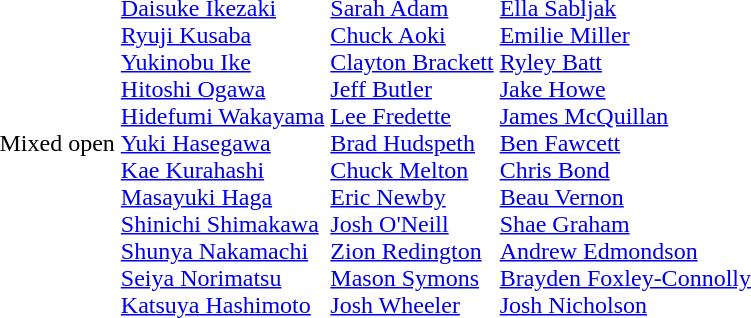<table>
<tr>
<td>Mixed open</td>
<td><br><a href='#'>Daisuke Ikezaki</a><br><a href='#'>Ryuji Kusaba</a><br><a href='#'>Yukinobu Ike</a><br><a href='#'>Hitoshi Ogawa</a><br><a href='#'>Hidefumi Wakayama</a><br><a href='#'>Yuki Hasegawa</a><br><a href='#'>Kae Kurahashi</a><br><a href='#'>Masayuki Haga</a><br><a href='#'>Shinichi Shimakawa</a><br><a href='#'>Shunya Nakamachi</a><br><a href='#'>Seiya Norimatsu</a><br><a href='#'>Katsuya Hashimoto</a></td>
<td><br><a href='#'>Sarah Adam</a><br><a href='#'>Chuck Aoki</a><br><a href='#'>Clayton Brackett</a><br><a href='#'>Jeff Butler</a><br><a href='#'>Lee Fredette</a><br><a href='#'>Brad Hudspeth</a><br><a href='#'>Chuck Melton</a><br><a href='#'>Eric Newby</a><br><a href='#'>Josh O'Neill</a><br><a href='#'>Zion Redington</a><br><a href='#'>Mason Symons</a><br><a href='#'>Josh Wheeler</a></td>
<td><br><a href='#'>Ella Sabljak</a><br><a href='#'>Emilie Miller</a><br><a href='#'>Ryley Batt</a><br><a href='#'>Jake Howe</a><br><a href='#'>James McQuillan</a><br><a href='#'>Ben Fawcett</a><br><a href='#'>Chris Bond</a><br><a href='#'>Beau Vernon</a><br><a href='#'>Shae Graham</a><br><a href='#'>Andrew Edmondson</a><br><a href='#'>Brayden Foxley-Connolly</a><br><a href='#'>Josh Nicholson</a></td>
</tr>
</table>
